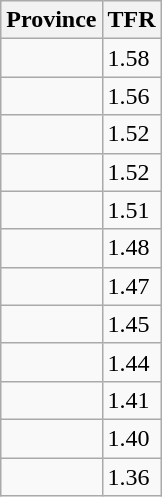<table class="wikitable sortable">
<tr>
<th>Province</th>
<th>TFR</th>
</tr>
<tr>
<td></td>
<td>1.58</td>
</tr>
<tr>
<td></td>
<td>1.56</td>
</tr>
<tr>
<td></td>
<td>1.52</td>
</tr>
<tr>
<td></td>
<td>1.52</td>
</tr>
<tr>
<td></td>
<td>1.51</td>
</tr>
<tr>
<td></td>
<td>1.48</td>
</tr>
<tr>
<td><strong></strong></td>
<td>1.47</td>
</tr>
<tr>
<td></td>
<td>1.45</td>
</tr>
<tr>
<td></td>
<td>1.44</td>
</tr>
<tr>
<td></td>
<td>1.41</td>
</tr>
<tr>
<td></td>
<td>1.40</td>
</tr>
<tr>
<td></td>
<td>1.36</td>
</tr>
</table>
